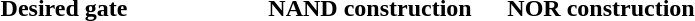<table align=center style="text-align:center">
<tr>
<th width="250">Desired gate</th>
<th width="150">NAND construction</th>
<th width="150">NOR construction</th>
</tr>
<tr>
<td></td>
<td></td>
<td></td>
</tr>
</table>
